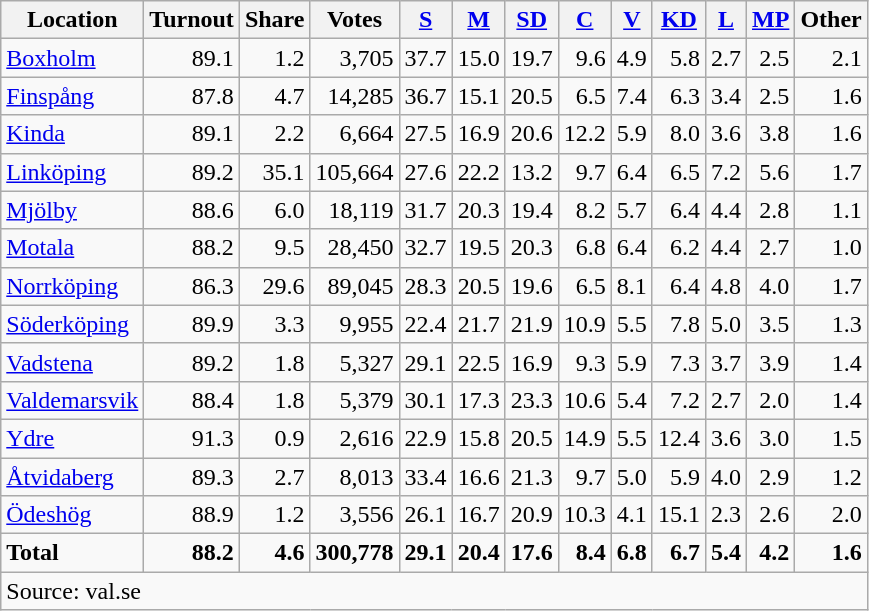<table class="wikitable sortable" style=text-align:right>
<tr>
<th>Location</th>
<th>Turnout</th>
<th>Share</th>
<th>Votes</th>
<th><a href='#'>S</a></th>
<th><a href='#'>M</a></th>
<th><a href='#'>SD</a></th>
<th><a href='#'>C</a></th>
<th><a href='#'>V</a></th>
<th><a href='#'>KD</a></th>
<th><a href='#'>L</a></th>
<th><a href='#'>MP</a></th>
<th>Other</th>
</tr>
<tr>
<td align=left><a href='#'>Boxholm</a></td>
<td>89.1</td>
<td>1.2</td>
<td>3,705</td>
<td>37.7</td>
<td>15.0</td>
<td>19.7</td>
<td>9.6</td>
<td>4.9</td>
<td>5.8</td>
<td>2.7</td>
<td>2.5</td>
<td>2.1</td>
</tr>
<tr>
<td align=left><a href='#'>Finspång</a></td>
<td>87.8</td>
<td>4.7</td>
<td>14,285</td>
<td>36.7</td>
<td>15.1</td>
<td>20.5</td>
<td>6.5</td>
<td>7.4</td>
<td>6.3</td>
<td>3.4</td>
<td>2.5</td>
<td>1.6</td>
</tr>
<tr>
<td align=left><a href='#'>Kinda</a></td>
<td>89.1</td>
<td>2.2</td>
<td>6,664</td>
<td>27.5</td>
<td>16.9</td>
<td>20.6</td>
<td>12.2</td>
<td>5.9</td>
<td>8.0</td>
<td>3.6</td>
<td>3.8</td>
<td>1.6</td>
</tr>
<tr>
<td align=left><a href='#'>Linköping</a></td>
<td>89.2</td>
<td>35.1</td>
<td>105,664</td>
<td>27.6</td>
<td>22.2</td>
<td>13.2</td>
<td>9.7</td>
<td>6.4</td>
<td>6.5</td>
<td>7.2</td>
<td>5.6</td>
<td>1.7</td>
</tr>
<tr>
<td align=left><a href='#'>Mjölby</a></td>
<td>88.6</td>
<td>6.0</td>
<td>18,119</td>
<td>31.7</td>
<td>20.3</td>
<td>19.4</td>
<td>8.2</td>
<td>5.7</td>
<td>6.4</td>
<td>4.4</td>
<td>2.8</td>
<td>1.1</td>
</tr>
<tr>
<td align=left><a href='#'>Motala</a></td>
<td>88.2</td>
<td>9.5</td>
<td>28,450</td>
<td>32.7</td>
<td>19.5</td>
<td>20.3</td>
<td>6.8</td>
<td>6.4</td>
<td>6.2</td>
<td>4.4</td>
<td>2.7</td>
<td>1.0</td>
</tr>
<tr>
<td align=left><a href='#'>Norrköping</a></td>
<td>86.3</td>
<td>29.6</td>
<td>89,045</td>
<td>28.3</td>
<td>20.5</td>
<td>19.6</td>
<td>6.5</td>
<td>8.1</td>
<td>6.4</td>
<td>4.8</td>
<td>4.0</td>
<td>1.7</td>
</tr>
<tr>
<td align=left><a href='#'>Söderköping</a></td>
<td>89.9</td>
<td>3.3</td>
<td>9,955</td>
<td>22.4</td>
<td>21.7</td>
<td>21.9</td>
<td>10.9</td>
<td>5.5</td>
<td>7.8</td>
<td>5.0</td>
<td>3.5</td>
<td>1.3</td>
</tr>
<tr>
<td align=left><a href='#'>Vadstena</a></td>
<td>89.2</td>
<td>1.8</td>
<td>5,327</td>
<td>29.1</td>
<td>22.5</td>
<td>16.9</td>
<td>9.3</td>
<td>5.9</td>
<td>7.3</td>
<td>3.7</td>
<td>3.9</td>
<td>1.4</td>
</tr>
<tr>
<td align=left><a href='#'>Valdemarsvik</a></td>
<td>88.4</td>
<td>1.8</td>
<td>5,379</td>
<td>30.1</td>
<td>17.3</td>
<td>23.3</td>
<td>10.6</td>
<td>5.4</td>
<td>7.2</td>
<td>2.7</td>
<td>2.0</td>
<td>1.4</td>
</tr>
<tr>
<td align=left><a href='#'>Ydre</a></td>
<td>91.3</td>
<td>0.9</td>
<td>2,616</td>
<td>22.9</td>
<td>15.8</td>
<td>20.5</td>
<td>14.9</td>
<td>5.5</td>
<td>12.4</td>
<td>3.6</td>
<td>3.0</td>
<td>1.5</td>
</tr>
<tr>
<td align=left><a href='#'>Åtvidaberg</a></td>
<td>89.3</td>
<td>2.7</td>
<td>8,013</td>
<td>33.4</td>
<td>16.6</td>
<td>21.3</td>
<td>9.7</td>
<td>5.0</td>
<td>5.9</td>
<td>4.0</td>
<td>2.9</td>
<td>1.2</td>
</tr>
<tr>
<td align=left><a href='#'>Ödeshög</a></td>
<td>88.9</td>
<td>1.2</td>
<td>3,556</td>
<td>26.1</td>
<td>16.7</td>
<td>20.9</td>
<td>10.3</td>
<td>4.1</td>
<td>15.1</td>
<td>2.3</td>
<td>2.6</td>
<td>2.0</td>
</tr>
<tr>
<td align=left><strong>Total</strong></td>
<td><strong>88.2</strong></td>
<td><strong>4.6</strong></td>
<td><strong>300,778</strong></td>
<td><strong>29.1</strong></td>
<td><strong>20.4</strong></td>
<td><strong>17.6</strong></td>
<td><strong>8.4</strong></td>
<td><strong>6.8</strong></td>
<td><strong>6.7</strong></td>
<td><strong>5.4</strong></td>
<td><strong>4.2</strong></td>
<td><strong>1.6</strong></td>
</tr>
<tr>
<td align=left colspan=13>Source: val.se</td>
</tr>
</table>
